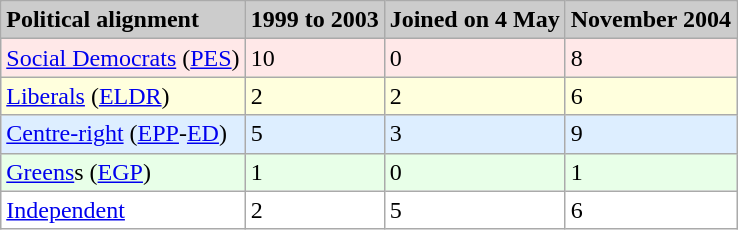<table class="wikitable sortable">
<tr>
<td bgcolor=#CCCCCC><strong>Political alignment</strong></td>
<td bgcolor=#CCCCCC><strong>1999 to 2003</strong></td>
<td bgcolor=#CCCCCC><strong>Joined on 4 May</strong></td>
<td bgcolor=#CCCCCC><strong>November 2004</strong></td>
</tr>
<tr>
<td bgcolor=#FFE8E8><a href='#'>Social Democrats</a> (<a href='#'>PES</a>)</td>
<td bgcolor=#FFE8E8>10</td>
<td bgcolor=#FFE8E8>0</td>
<td bgcolor=#FFE8E8>8</td>
</tr>
<tr>
<td bgcolor=#FFFFDD><a href='#'>Liberals</a> (<a href='#'>ELDR</a>)</td>
<td bgcolor=#FFFFDD>2</td>
<td bgcolor=#FFFFDD>2</td>
<td bgcolor=#FFFFDD>6</td>
</tr>
<tr>
<td bgcolor=#DDEEFF><a href='#'>Centre-right</a> (<a href='#'>EPP</a>-<a href='#'>ED</a>)</td>
<td bgcolor=#DDEEFF>5</td>
<td bgcolor=#DDEEFF>3</td>
<td bgcolor=#DDEEFF>9</td>
</tr>
<tr>
<td bgcolor=#E8FFE8><a href='#'>Greens</a>s (<a href='#'>EGP</a>)</td>
<td bgcolor=#E8FFE8>1</td>
<td bgcolor=#E8FFE8>0</td>
<td bgcolor=#E8FFE8>1</td>
</tr>
<tr>
<td bgcolor=#FFFFFF><a href='#'>Independent</a></td>
<td bgcolor=#FFFFFF>2</td>
<td bgcolor=#FFFFFF>5</td>
<td bgcolor=#FFFFFF>6</td>
</tr>
</table>
